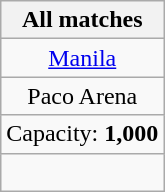<table class="wikitable" style="text-align:center">
<tr>
<th>All matches</th>
</tr>
<tr>
<td><a href='#'>Manila</a></td>
</tr>
<tr>
<td>Paco Arena</td>
</tr>
<tr>
<td>Capacity: <strong>1,000</strong></td>
</tr>
<tr>
<td><br></td>
</tr>
</table>
